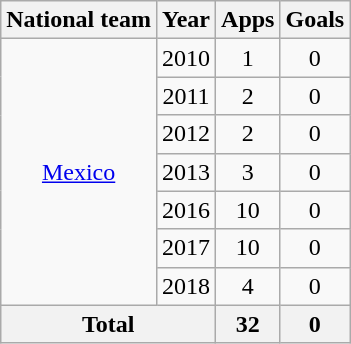<table class="wikitable" style="text-align: center;">
<tr>
<th>National team</th>
<th>Year</th>
<th>Apps</th>
<th>Goals</th>
</tr>
<tr>
<td rowspan="7" valign="center"><a href='#'>Mexico</a></td>
<td>2010</td>
<td>1</td>
<td>0</td>
</tr>
<tr>
<td>2011</td>
<td>2</td>
<td>0</td>
</tr>
<tr>
<td>2012</td>
<td>2</td>
<td>0</td>
</tr>
<tr>
<td>2013</td>
<td>3</td>
<td>0</td>
</tr>
<tr>
<td>2016</td>
<td>10</td>
<td>0</td>
</tr>
<tr>
<td>2017</td>
<td>10</td>
<td>0</td>
</tr>
<tr>
<td>2018</td>
<td>4</td>
<td>0</td>
</tr>
<tr>
<th colspan="2">Total</th>
<th>32</th>
<th>0</th>
</tr>
</table>
